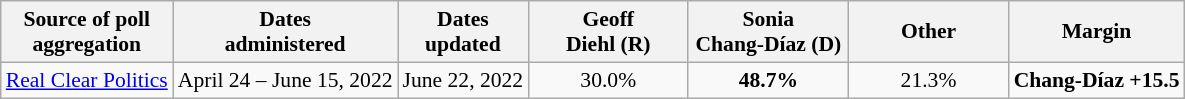<table class="wikitable sortable" style="text-align:center;font-size:90%;line-height:17px">
<tr>
<th>Source of poll<br>aggregation</th>
<th>Dates<br>administered</th>
<th>Dates<br>updated</th>
<th style="width:100px;">Geoff<br>Diehl (R)</th>
<th style="width:100px;">Sonia<br>Chang-Díaz (D)</th>
<th style="width:100px;">Other<br></th>
<th>Margin</th>
</tr>
<tr>
<td><a href='#'>Real Clear Politics</a></td>
<td>April 24 – June 15, 2022</td>
<td>June 22, 2022</td>
<td>30.0%</td>
<td><strong>48.7%</strong></td>
<td>21.3%</td>
<td><strong>Chang-Díaz +15.5</strong></td>
</tr>
</table>
